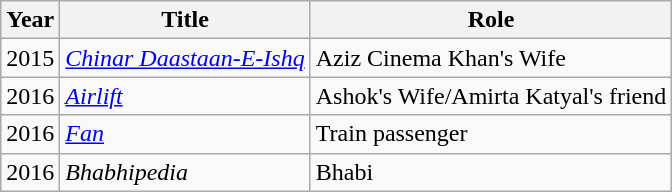<table class="wikitable sortable">
<tr>
<th>Year</th>
<th>Title</th>
<th>Role</th>
</tr>
<tr>
<td>2015</td>
<td><em><a href='#'>Chinar Daastaan-E-Ishq</a></em></td>
<td>Aziz Cinema Khan's Wife</td>
</tr>
<tr>
<td>2016</td>
<td><a href='#'><em>Airlift</em></a></td>
<td>Ashok's Wife/Amirta Katyal's friend</td>
</tr>
<tr>
<td>2016</td>
<td><a href='#'><em>Fan</em></a></td>
<td>Train passenger</td>
</tr>
<tr>
<td>2016</td>
<td><em>Bhabhipedia</em></td>
<td>Bhabi</td>
</tr>
</table>
